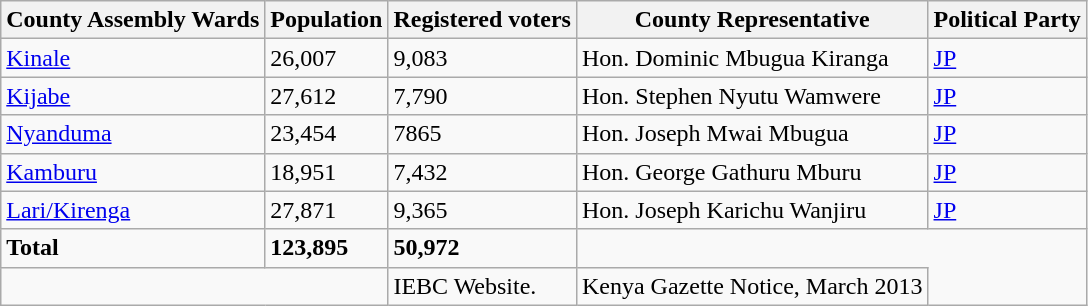<table class="wikitable">
<tr>
<th>County Assembly Wards</th>
<th>Population</th>
<th>Registered voters</th>
<th>County Representative</th>
<th>Political Party</th>
</tr>
<tr>
<td><a href='#'>Kinale</a></td>
<td>26,007</td>
<td>9,083</td>
<td>Hon. Dominic Mbugua Kiranga</td>
<td><a href='#'>JP</a></td>
</tr>
<tr>
<td><a href='#'>Kijabe</a></td>
<td>27,612</td>
<td>7,790</td>
<td>Hon. Stephen Nyutu Wamwere</td>
<td><a href='#'>JP</a></td>
</tr>
<tr>
<td><a href='#'>Nyanduma</a></td>
<td>23,454</td>
<td>7865</td>
<td>Hon. Joseph Mwai Mbugua</td>
<td><a href='#'>JP</a></td>
</tr>
<tr>
<td><a href='#'>Kamburu</a></td>
<td>18,951</td>
<td>7,432</td>
<td>Hon. George Gathuru Mburu</td>
<td><a href='#'>JP</a></td>
</tr>
<tr>
<td><a href='#'>Lari/Kirenga</a></td>
<td>27,871</td>
<td>9,365</td>
<td>Hon. Joseph Karichu Wanjiru</td>
<td><a href='#'>JP</a></td>
</tr>
<tr>
<td><strong>Total</strong></td>
<td><strong>123,895</strong></td>
<td><strong>50,972</strong></td>
</tr>
<tr>
<td colspan="2"></td>
<td>IEBC Website.</td>
<td>Kenya Gazette Notice, March 2013</td>
</tr>
</table>
